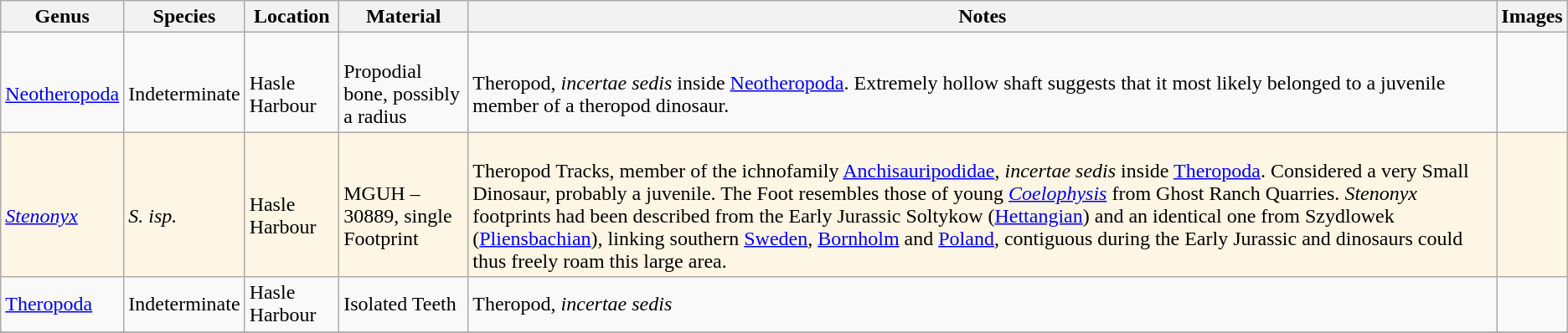<table class ="wikitable" align="center">
<tr>
<th>Genus</th>
<th>Species</th>
<th>Location</th>
<th>Material</th>
<th>Notes</th>
<th>Images</th>
</tr>
<tr>
<td><br><a href='#'>Neotheropoda</a></td>
<td><br>Indeterminate</td>
<td><br>Hasle Harbour</td>
<td><br>Propodial bone, possibly a radius</td>
<td><br>Theropod, <em>incertae sedis</em> inside <a href='#'>Neotheropoda</a>. Extremely hollow shaft suggests that it most likely belonged to a juvenile member of a theropod dinosaur.</td>
<td><br></td>
</tr>
<tr>
<td style="background:#FEF6E4;"><br><em><a href='#'>Stenonyx</a></em></td>
<td style="background:#FEF6E4;"><br><em>S. isp.</em></td>
<td style="background:#FEF6E4;"><br>Hasle Harbour</td>
<td style="background:#FEF6E4;"><br>MGUH – 30889, single Footprint</td>
<td style="background:#FEF6E4;"><br>Theropod Tracks, member of the ichnofamily <a href='#'>Anchisauripodidae</a>, <em>incertae sedis</em> inside <a href='#'>Theropoda</a>. Considered a very Small Dinosaur, probably a juvenile. The Foot resembles those of young <em><a href='#'>Coelophysis</a></em> from Ghost Ranch Quarries. <em>Stenonyx</em> footprints had been described from the Early Jurassic Soltykow (<a href='#'>Hettangian</a>) and an identical one from Szydlowek (<a href='#'>Pliensbachian</a>), linking southern <a href='#'>Sweden</a>, <a href='#'>Bornholm</a> and <a href='#'>Poland</a>, contiguous during the Early Jurassic and dinosaurs could thus freely roam this large area.</td>
<td style="background:#FEF6E4;"></td>
</tr>
<tr>
<td><a href='#'>Theropoda</a></td>
<td>Indeterminate</td>
<td>Hasle Harbour</td>
<td>Isolated Teeth</td>
<td>Theropod, <em>incertae sedis</em></td>
<td></td>
</tr>
<tr>
</tr>
</table>
